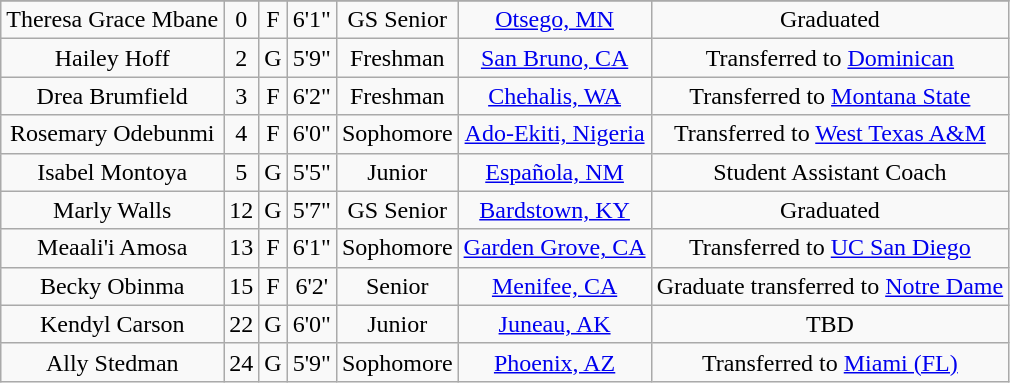<table class="wikitable sortable" style="text-align: center">
<tr align=center>
</tr>
<tr>
<td>Theresa Grace Mbane</td>
<td>0</td>
<td>F</td>
<td>6'1"</td>
<td>GS Senior</td>
<td><a href='#'>Otsego, MN</a></td>
<td>Graduated</td>
</tr>
<tr>
<td>Hailey Hoff</td>
<td>2</td>
<td>G</td>
<td>5'9"</td>
<td>Freshman</td>
<td><a href='#'>San Bruno, CA</a></td>
<td>Transferred to <a href='#'>Dominican</a></td>
</tr>
<tr>
<td>Drea Brumfield</td>
<td>3</td>
<td>F</td>
<td>6'2"</td>
<td>Freshman</td>
<td><a href='#'>Chehalis, WA</a></td>
<td>Transferred to <a href='#'>Montana State</a></td>
</tr>
<tr>
<td>Rosemary Odebunmi</td>
<td>4</td>
<td>F</td>
<td>6'0"</td>
<td> Sophomore</td>
<td><a href='#'>Ado-Ekiti, Nigeria</a></td>
<td>Transferred to <a href='#'>West Texas A&M</a></td>
</tr>
<tr>
<td>Isabel Montoya</td>
<td>5</td>
<td>G</td>
<td>5'5"</td>
<td> Junior</td>
<td><a href='#'>Española, NM</a></td>
<td>Student Assistant Coach</td>
</tr>
<tr>
<td>Marly Walls</td>
<td>12</td>
<td>G</td>
<td>5'7"</td>
<td>GS Senior</td>
<td><a href='#'>Bardstown, KY</a></td>
<td>Graduated</td>
</tr>
<tr>
<td>Meaali'i Amosa</td>
<td>13</td>
<td>F</td>
<td>6'1"</td>
<td>Sophomore</td>
<td><a href='#'>Garden Grove, CA</a></td>
<td>Transferred to <a href='#'>UC San Diego</a></td>
</tr>
<tr>
<td>Becky Obinma</td>
<td>15</td>
<td>F</td>
<td>6'2'</td>
<td> Senior</td>
<td><a href='#'>Menifee, CA</a></td>
<td>Graduate transferred to <a href='#'>Notre Dame</a></td>
</tr>
<tr>
<td>Kendyl Carson</td>
<td>22</td>
<td>G</td>
<td>6'0"</td>
<td>Junior</td>
<td><a href='#'>Juneau, AK</a></td>
<td>TBD</td>
</tr>
<tr>
<td>Ally Stedman</td>
<td>24</td>
<td>G</td>
<td>5'9"</td>
<td>Sophomore</td>
<td><a href='#'>Phoenix, AZ</a></td>
<td>Transferred to <a href='#'>Miami (FL)</a></td>
</tr>
</table>
